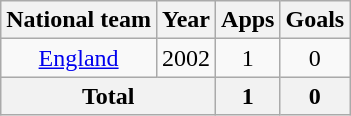<table class=wikitable style="text-align: center">
<tr>
<th>National team</th>
<th>Year</th>
<th>Apps</th>
<th>Goals</th>
</tr>
<tr>
<td><a href='#'>England</a></td>
<td>2002</td>
<td>1</td>
<td>0</td>
</tr>
<tr>
<th colspan=2>Total</th>
<th>1</th>
<th>0</th>
</tr>
</table>
